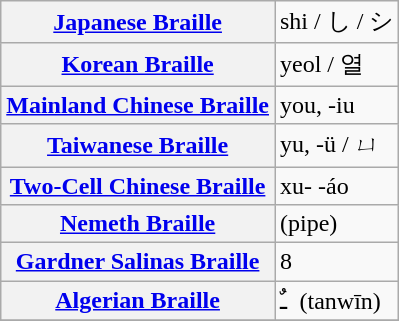<table class="wikitable">
<tr>
<th align=left><a href='#'>Japanese Braille</a></th>
<td>shi / し / シ </td>
</tr>
<tr>
<th align=left><a href='#'>Korean Braille</a></th>
<td>yeol / 열 </td>
</tr>
<tr>
<th align=left><a href='#'>Mainland Chinese Braille</a></th>
<td>you, -iu </td>
</tr>
<tr>
<th align=left><a href='#'>Taiwanese Braille</a></th>
<td>yu, -ü / ㄩ</td>
</tr>
<tr>
<th align=left><a href='#'>Two-Cell Chinese Braille</a></th>
<td>xu- -áo</td>
</tr>
<tr>
<th align=left><a href='#'>Nemeth Braille</a></th>
<td> (pipe) </td>
</tr>
<tr>
<th align=left><a href='#'>Gardner Salinas Braille</a></th>
<td>8 </td>
</tr>
<tr>
<th align=left><a href='#'>Algerian Braille</a></th>
<td>ـٌ ‎ (tanwīn)</td>
</tr>
<tr>
</tr>
</table>
